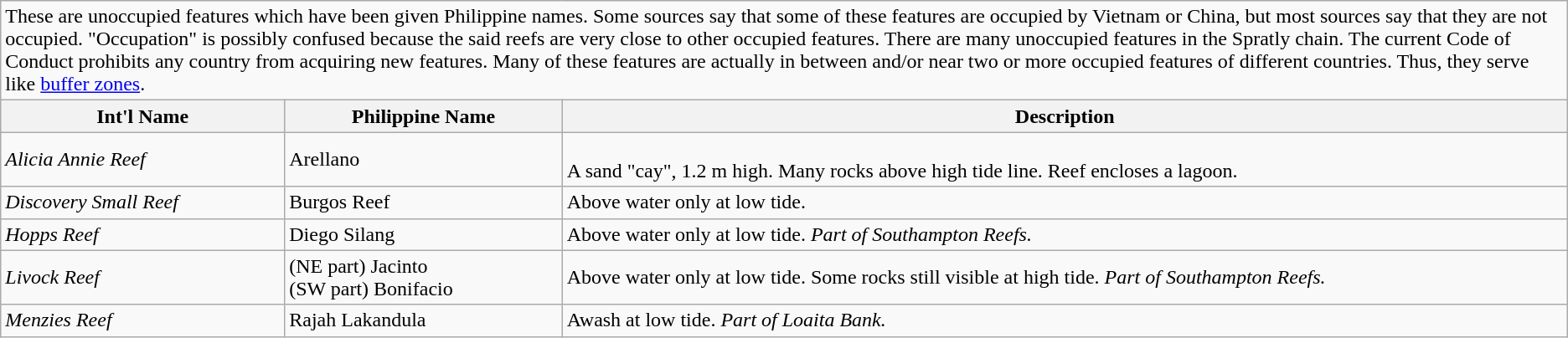<table class="wikitable">
<tr>
<td colspan="4">These are unoccupied features which have been given Philippine names. Some sources say that some of these features are occupied by Vietnam or China, but most sources say that they are not occupied. "Occupation" is possibly confused because the said reefs are very close to other occupied features. There are many unoccupied features in the Spratly chain. The current Code of Conduct prohibits any country from acquiring new features. Many of these features are actually in between and/or near two or more occupied features of different countries. Thus, they serve like <a href='#'>buffer zones</a>.</td>
</tr>
<tr>
<th><strong>Int'l Name</strong></th>
<th><strong> Philippine Name</strong></th>
<th><strong>Description</strong></th>
</tr>
<tr>
<td><em>Alicia Annie Reef</em></td>
<td>Arellano</td>
<td><br>A sand "cay", 1.2 m high. Many rocks above high tide line. Reef encloses a lagoon.</td>
</tr>
<tr>
<td><em>Discovery Small Reef</em></td>
<td>Burgos Reef</td>
<td>Above water only at low tide.</td>
</tr>
<tr>
<td><em>Hopps Reef</em></td>
<td>Diego Silang</td>
<td>Above water only at low tide. <em>Part of Southampton Reefs.</em></td>
</tr>
<tr>
<td><em>Livock Reef</em></td>
<td>(NE part) Jacinto<br>(SW part) Bonifacio</td>
<td>Above water only at low tide. Some rocks still visible at high tide. <em>Part of Southampton Reefs.</em></td>
</tr>
<tr>
<td><em>Menzies Reef</em></td>
<td>Rajah Lakandula</td>
<td>Awash at low tide. <em>Part of Loaita Bank.</em></td>
</tr>
</table>
